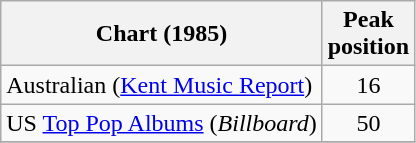<table class="wikitable">
<tr>
<th>Chart (1985)</th>
<th>Peak<br>position</th>
</tr>
<tr>
<td>Australian (<a href='#'>Kent Music Report</a>)</td>
<td align="center">16</td>
</tr>
<tr>
<td>US <a href='#'>Top Pop Albums</a> (<em>Billboard</em>)</td>
<td align="center">50</td>
</tr>
<tr>
</tr>
</table>
